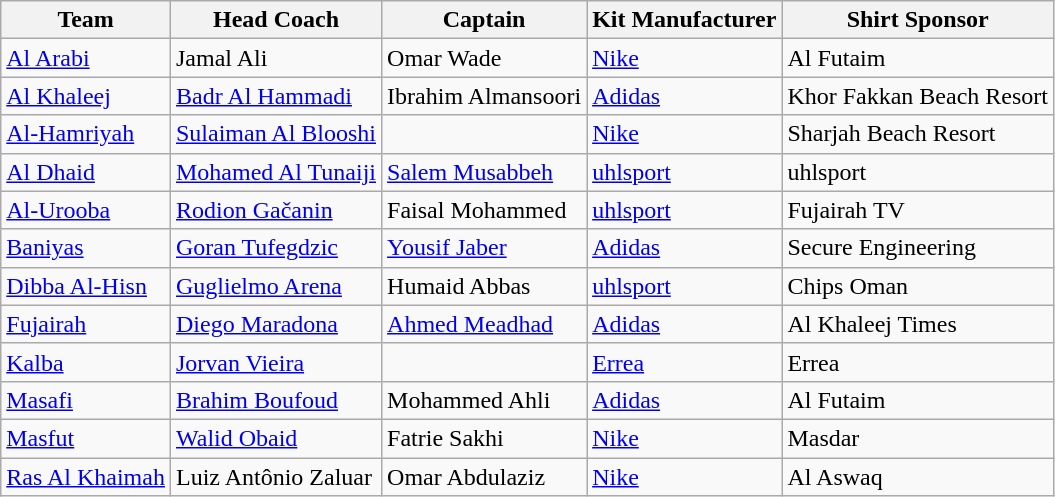<table class="wikitable sortable" style="text-align: left;">
<tr>
<th>Team</th>
<th>Head Coach</th>
<th>Captain</th>
<th>Kit Manufacturer</th>
<th>Shirt Sponsor</th>
</tr>
<tr>
<td><a href='#'>Al Arabi</a></td>
<td> Jamal Ali</td>
<td> Omar Wade</td>
<td><a href='#'>Nike</a></td>
<td>Al Futaim</td>
</tr>
<tr>
<td><a href='#'>Al Khaleej</a></td>
<td> <a href='#'>Badr Al Hammadi</a></td>
<td> Ibrahim Almansoori</td>
<td><a href='#'>Adidas</a></td>
<td>Khor Fakkan Beach Resort</td>
</tr>
<tr>
<td><a href='#'>Al-Hamriyah</a></td>
<td> <a href='#'>Sulaiman Al Blooshi</a></td>
<td></td>
<td><a href='#'>Nike</a></td>
<td>Sharjah Beach Resort</td>
</tr>
<tr>
<td><a href='#'>Al Dhaid</a></td>
<td> <a href='#'>Mohamed Al Tunaiji</a></td>
<td> <a href='#'>Salem Musabbeh</a></td>
<td><a href='#'>uhlsport</a></td>
<td>uhlsport</td>
</tr>
<tr>
<td><a href='#'>Al-Urooba</a></td>
<td> <a href='#'>Rodion Gačanin</a></td>
<td> Faisal Mohammed</td>
<td><a href='#'>uhlsport</a></td>
<td>Fujairah TV</td>
</tr>
<tr>
<td><a href='#'>Baniyas</a></td>
<td>  <a href='#'>Goran Tufegdzic</a></td>
<td> <a href='#'>Yousif Jaber</a></td>
<td><a href='#'>Adidas</a></td>
<td>Secure Engineering</td>
</tr>
<tr>
<td><a href='#'>Dibba Al-Hisn</a></td>
<td> <a href='#'>Guglielmo Arena</a></td>
<td> Humaid Abbas</td>
<td><a href='#'>uhlsport</a></td>
<td>Chips Oman</td>
</tr>
<tr>
<td><a href='#'>Fujairah</a></td>
<td> <a href='#'>Diego Maradona</a></td>
<td> <a href='#'>Ahmed Meadhad</a></td>
<td><a href='#'>Adidas</a></td>
<td>Al Khaleej Times</td>
</tr>
<tr>
<td><a href='#'>Kalba</a></td>
<td> <a href='#'>Jorvan Vieira</a></td>
<td></td>
<td><a href='#'>Errea</a></td>
<td>Errea</td>
</tr>
<tr>
<td><a href='#'>Masafi</a></td>
<td> <a href='#'>Brahim Boufoud</a></td>
<td> Mohammed Ahli</td>
<td><a href='#'>Adidas</a></td>
<td>Al Futaim</td>
</tr>
<tr>
<td><a href='#'>Masfut</a></td>
<td> <a href='#'>Walid Obaid</a></td>
<td> Fatrie Sakhi</td>
<td><a href='#'>Nike</a></td>
<td>Masdar</td>
</tr>
<tr>
<td><a href='#'>Ras Al Khaimah</a></td>
<td> Luiz Antônio Zaluar</td>
<td> Omar Abdulaziz</td>
<td><a href='#'>Nike</a></td>
<td>Al Aswaq</td>
</tr>
</table>
